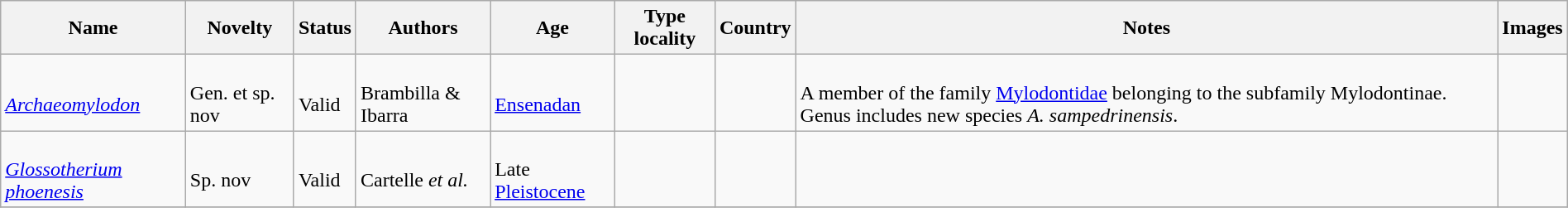<table class="wikitable sortable" align="center" width="100%">
<tr>
<th>Name</th>
<th>Novelty</th>
<th>Status</th>
<th>Authors</th>
<th>Age</th>
<th>Type locality</th>
<th>Country</th>
<th>Notes</th>
<th>Images</th>
</tr>
<tr>
<td><br><em><a href='#'>Archaeomylodon</a></em></td>
<td><br>Gen. et sp. nov</td>
<td><br>Valid</td>
<td><br>Brambilla & Ibarra</td>
<td><br><a href='#'>Ensenadan</a></td>
<td></td>
<td><br></td>
<td><br>A member of the family <a href='#'>Mylodontidae</a> belonging to the subfamily Mylodontinae. Genus includes new species <em>A. sampedrinensis</em>.</td>
<td></td>
</tr>
<tr>
<td><br><em><a href='#'>Glossotherium phoenesis</a></em></td>
<td><br>Sp. nov</td>
<td><br>Valid</td>
<td><br>Cartelle <em>et al.</em></td>
<td><br>Late <a href='#'>Pleistocene</a></td>
<td></td>
<td><br></td>
<td></td>
<td></td>
</tr>
<tr>
</tr>
</table>
